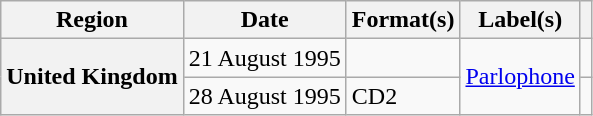<table class="wikitable plainrowheaders">
<tr>
<th scope="col">Region</th>
<th scope="col">Date</th>
<th scope="col">Format(s)</th>
<th scope="col">Label(s)</th>
<th scope="col"></th>
</tr>
<tr>
<th scope="row" rowspan="2">United Kingdom</th>
<td>21 August 1995</td>
<td></td>
<td rowspan="2"><a href='#'>Parlophone</a></td>
<td></td>
</tr>
<tr>
<td>28 August 1995</td>
<td>CD2</td>
<td></td>
</tr>
</table>
